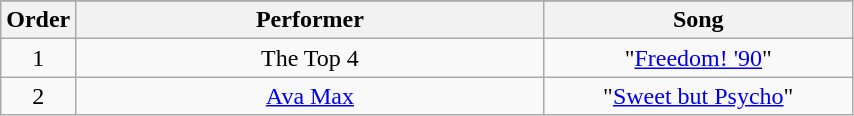<table class="wikitable" style="text-align:center; width:45%;">
<tr>
</tr>
<tr>
<th style="width:01%;">Order</th>
<th style="width:60%;">Performer</th>
<th style="width:39%;">Song</th>
</tr>
<tr>
<td>1</td>
<td>The Top 4</td>
<td>"<a href='#'>Freedom! '90</a>"</td>
</tr>
<tr>
<td>2</td>
<td><a href='#'>Ava Max</a></td>
<td>"<a href='#'>Sweet but Psycho</a>"</td>
</tr>
</table>
